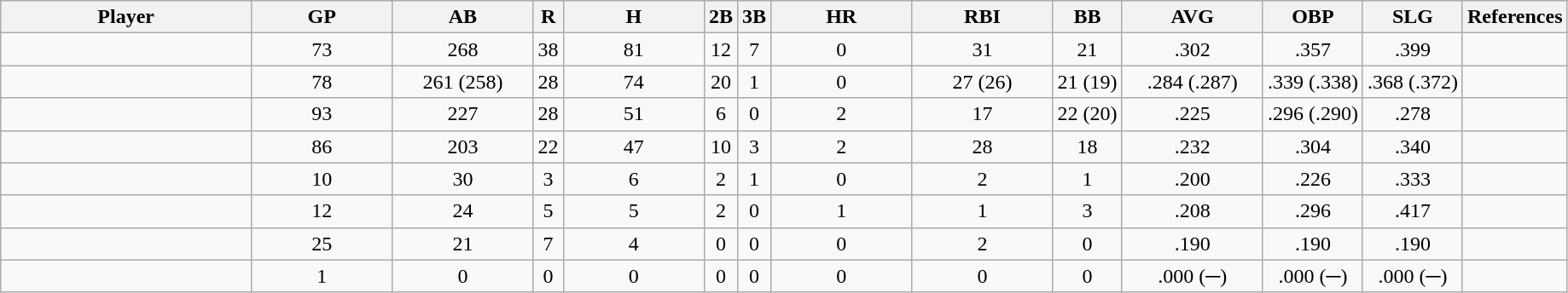<table class="wikitable sortable">
<tr>
<th bgcolor="#DDDDFF" width="16%">Player</th>
<th bgcolor="#DDDDFF" width="9%">GP</th>
<th bgcolor="#DDDDFF" width="9%">AB</th>
<th>R</th>
<th bgcolor="#DDDDFF" width="9%">H</th>
<th>2B</th>
<th>3B</th>
<th bgcolor="#DDDDFF" width="9%">HR</th>
<th bgcolor="#DDDDFF" width="9%">RBI</th>
<th>BB</th>
<th bgcolor="#DDDDFF" width="9%">AVG</th>
<th>OBP</th>
<th>SLG</th>
<th>References</th>
</tr>
<tr align="center">
<td></td>
<td>73</td>
<td>268</td>
<td>38</td>
<td>81</td>
<td>12</td>
<td>7</td>
<td>0</td>
<td>31</td>
<td>21</td>
<td>.302</td>
<td>.357</td>
<td>.399</td>
<td></td>
</tr>
<tr align="center">
<td></td>
<td>78</td>
<td>261 (258)</td>
<td>28</td>
<td>74</td>
<td>20</td>
<td>1</td>
<td>0</td>
<td>27 (26)</td>
<td>21 (19)</td>
<td>.284 (.287)</td>
<td>.339 (.338)</td>
<td>.368 (.372)</td>
<td></td>
</tr>
<tr align="center">
<td></td>
<td>93</td>
<td>227</td>
<td>28</td>
<td>51</td>
<td>6</td>
<td>0</td>
<td>2</td>
<td>17</td>
<td>22 (20)</td>
<td>.225</td>
<td>.296 (.290)</td>
<td>.278</td>
<td></td>
</tr>
<tr align="center">
<td></td>
<td>86</td>
<td>203</td>
<td>22</td>
<td>47</td>
<td>10</td>
<td>3</td>
<td>2</td>
<td>28</td>
<td>18</td>
<td>.232</td>
<td>.304</td>
<td>.340</td>
<td></td>
</tr>
<tr align="center">
<td></td>
<td>10</td>
<td>30</td>
<td>3</td>
<td>6</td>
<td>2</td>
<td>1</td>
<td>0</td>
<td>2</td>
<td>1</td>
<td>.200</td>
<td>.226</td>
<td>.333</td>
<td></td>
</tr>
<tr align="center">
<td></td>
<td>12</td>
<td>24</td>
<td>5</td>
<td>5</td>
<td>2</td>
<td>0</td>
<td>1</td>
<td>1</td>
<td>3</td>
<td>.208</td>
<td>.296</td>
<td>.417</td>
<td></td>
</tr>
<tr align="center">
<td></td>
<td>25</td>
<td>21</td>
<td>7</td>
<td>4</td>
<td>0</td>
<td>0</td>
<td>0</td>
<td>2</td>
<td>0</td>
<td>.190</td>
<td>.190</td>
<td>.190</td>
<td></td>
</tr>
<tr align="center">
<td></td>
<td>1</td>
<td>0</td>
<td>0</td>
<td>0</td>
<td>0</td>
<td>0</td>
<td>0</td>
<td>0</td>
<td>0</td>
<td>.000 (─)</td>
<td>.000 (─)</td>
<td>.000 (─)</td>
<td></td>
</tr>
</table>
